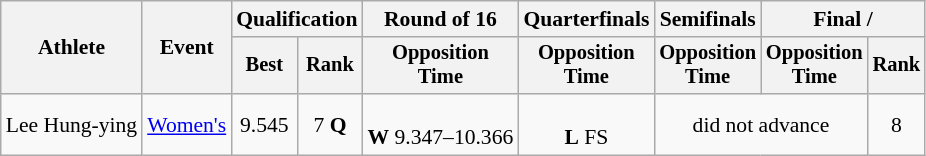<table class=wikitable style="font-size:90%; text-align:center;">
<tr>
<th rowspan="2">Athlete</th>
<th rowspan="2">Event</th>
<th colspan=2>Qualification</th>
<th>Round of 16</th>
<th>Quarterfinals</th>
<th>Semifinals</th>
<th colspan=2>Final / </th>
</tr>
<tr style="font-size:95%">
<th>Best</th>
<th>Rank</th>
<th>Opposition<br>Time</th>
<th>Opposition<br>Time</th>
<th>Opposition<br>Time</th>
<th>Opposition<br>Time</th>
<th>Rank</th>
</tr>
<tr>
<td align=left>Lee Hung-ying</td>
<td align=left><a href='#'>Women's</a></td>
<td>9.545</td>
<td>7 <strong>Q</strong></td>
<td><br><strong>W</strong> 9.347–10.366</td>
<td><br><strong>L</strong> FS</td>
<td colspan=2>did not advance</td>
<td>8</td>
</tr>
</table>
